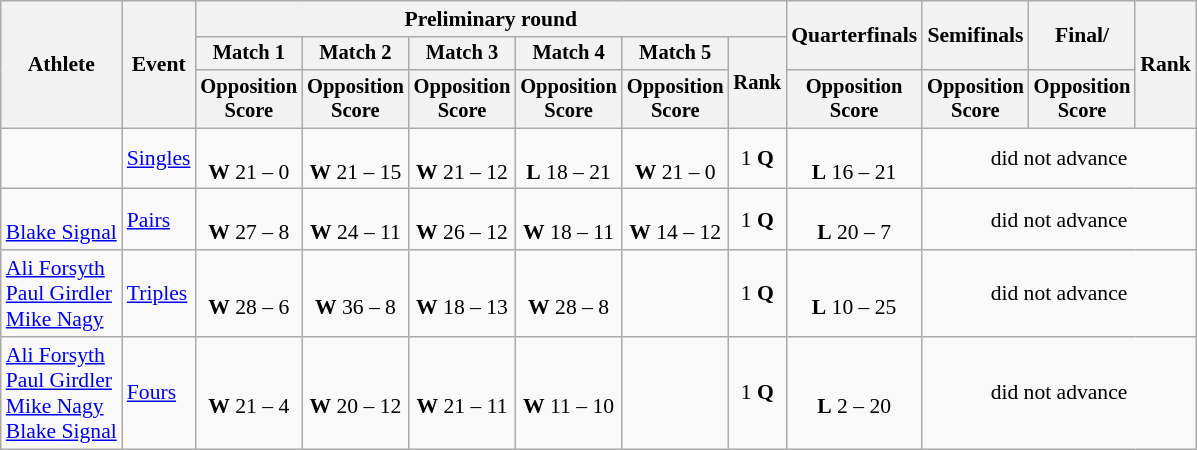<table class="wikitable" style="font-size:90%;text-align:center;">
<tr>
<th rowspan=3>Athlete</th>
<th rowspan=3>Event</th>
<th colspan=6>Preliminary round</th>
<th rowspan=2>Quarterfinals</th>
<th rowspan=2>Semifinals</th>
<th rowspan=2>Final/</th>
<th rowspan=3>Rank</th>
</tr>
<tr style="font-size:95%">
<th>Match 1</th>
<th>Match 2</th>
<th>Match 3</th>
<th>Match 4</th>
<th>Match 5</th>
<th rowspan=2>Rank</th>
</tr>
<tr style="font-size:95%">
<th>Opposition<br>Score</th>
<th>Opposition<br>Score</th>
<th>Opposition<br>Score</th>
<th>Opposition<br>Score</th>
<th>Opposition<br>Score</th>
<th>Opposition<br>Score</th>
<th>Opposition<br>Score</th>
<th>Opposition<br>Score</th>
</tr>
<tr>
<td style="text-align:left;"></td>
<td style="text-align:left;"><a href='#'>Singles</a></td>
<td><br><strong>W</strong> 21 – 0</td>
<td><br><strong>W</strong> 21 – 15</td>
<td><br><strong>W</strong> 21 – 12</td>
<td><br><strong>L</strong> 18 – 21</td>
<td><br><strong>W</strong> 21 – 0</td>
<td>1 <strong>Q</strong></td>
<td><br><strong>L</strong> 16 – 21</td>
<td colspan=3>did not advance</td>
</tr>
<tr>
<td style="text-align:left;"><br><a href='#'>Blake Signal</a></td>
<td style="text-align:left;"><a href='#'>Pairs</a></td>
<td><br><strong>W</strong> 27 – 8</td>
<td><br><strong>W</strong> 24 – 11</td>
<td><br><strong>W</strong> 26 – 12</td>
<td><br><strong>W</strong> 18 – 11</td>
<td><br><strong>W</strong> 14 – 12</td>
<td>1 <strong>Q</strong></td>
<td><br><strong>L</strong> 20 – 7</td>
<td colspan=3>did not advance</td>
</tr>
<tr>
<td style="text-align:left;"><a href='#'>Ali Forsyth</a><br><a href='#'>Paul Girdler</a><br><a href='#'>Mike Nagy</a></td>
<td style="text-align:left;"><a href='#'>Triples</a></td>
<td><br><strong>W</strong> 28 – 6</td>
<td><br><strong>W</strong> 36 – 8</td>
<td><br><strong>W</strong> 18 – 13</td>
<td><br><strong>W</strong> 28 – 8</td>
<td></td>
<td>1 <strong>Q</strong></td>
<td><br><strong>L</strong> 10 – 25</td>
<td colspan=3>did not advance</td>
</tr>
<tr>
<td style="text-align:left;"><a href='#'>Ali Forsyth</a><br><a href='#'>Paul Girdler</a><br><a href='#'>Mike Nagy</a><br><a href='#'>Blake Signal</a></td>
<td style="text-align:left;"><a href='#'>Fours</a></td>
<td><br><strong>W</strong> 21 – 4</td>
<td><br><strong>W</strong> 20 – 12</td>
<td><br><strong>W</strong> 21 – 11</td>
<td><br><strong>W</strong> 11 – 10</td>
<td></td>
<td>1 <strong>Q</strong></td>
<td><br><strong>L</strong> 2 – 20</td>
<td colspan=3>did not advance</td>
</tr>
</table>
